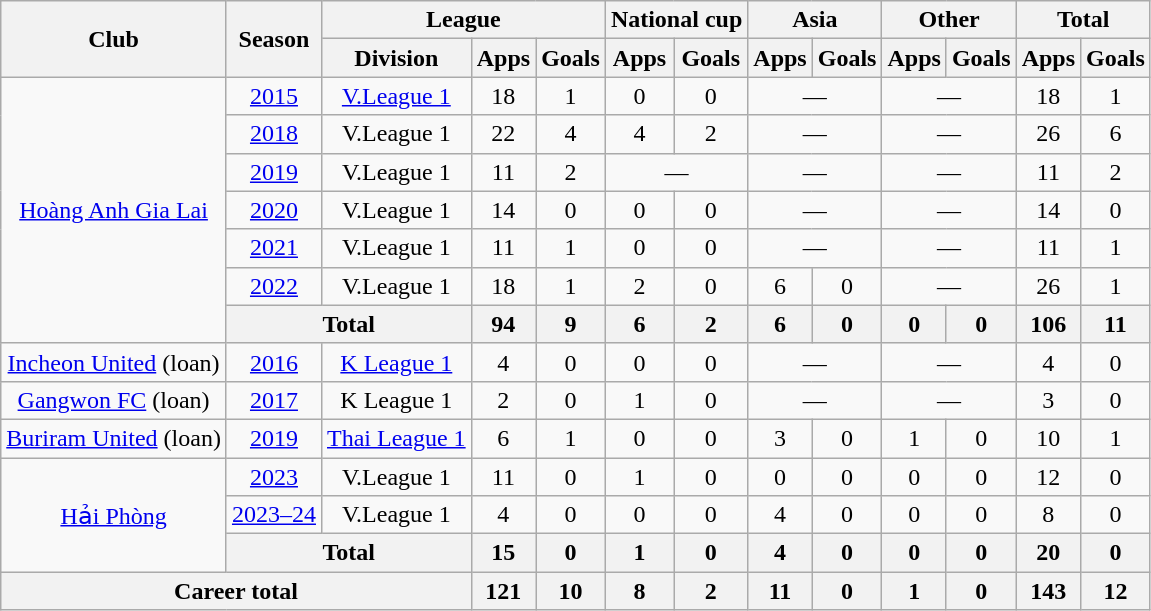<table class=wikitable style=text-align:center>
<tr>
<th rowspan=2>Club</th>
<th rowspan=2>Season</th>
<th colspan=3>League</th>
<th colspan=2>National cup</th>
<th colspan=2>Asia</th>
<th colspan=2>Other</th>
<th colspan=2>Total</th>
</tr>
<tr>
<th>Division</th>
<th>Apps</th>
<th>Goals</th>
<th>Apps</th>
<th>Goals</th>
<th>Apps</th>
<th>Goals</th>
<th>Apps</th>
<th>Goals</th>
<th>Apps</th>
<th>Goals</th>
</tr>
<tr>
<td rowspan=7><a href='#'>Hoàng Anh Gia Lai</a></td>
<td><a href='#'>2015</a></td>
<td><a href='#'>V.League 1</a></td>
<td>18</td>
<td>1</td>
<td>0</td>
<td>0</td>
<td colspan=2>—</td>
<td colspan=2>—</td>
<td>18</td>
<td>1</td>
</tr>
<tr>
<td><a href='#'>2018</a></td>
<td>V.League 1</td>
<td>22</td>
<td>4</td>
<td>4</td>
<td>2</td>
<td colspan=2>—</td>
<td colspan=2>—</td>
<td>26</td>
<td>6</td>
</tr>
<tr>
<td><a href='#'>2019</a></td>
<td>V.League 1</td>
<td>11</td>
<td>2</td>
<td colspan=2>—</td>
<td colspan=2>—</td>
<td colspan=2>—</td>
<td>11</td>
<td>2</td>
</tr>
<tr>
<td><a href='#'>2020</a></td>
<td>V.League 1</td>
<td>14</td>
<td>0</td>
<td>0</td>
<td>0</td>
<td colspan=2>—</td>
<td colspan=2>—</td>
<td>14</td>
<td>0</td>
</tr>
<tr>
<td><a href='#'>2021</a></td>
<td>V.League 1</td>
<td>11</td>
<td>1</td>
<td>0</td>
<td>0</td>
<td colspan=2>—</td>
<td colspan=2>—</td>
<td>11</td>
<td>1</td>
</tr>
<tr>
<td><a href='#'>2022</a></td>
<td>V.League 1</td>
<td>18</td>
<td>1</td>
<td>2</td>
<td>0</td>
<td>6</td>
<td>0</td>
<td colspan=2>—</td>
<td>26</td>
<td>1</td>
</tr>
<tr>
<th colspan=2>Total</th>
<th>94</th>
<th>9</th>
<th>6</th>
<th>2</th>
<th>6</th>
<th>0</th>
<th>0</th>
<th>0</th>
<th>106</th>
<th>11</th>
</tr>
<tr>
<td><a href='#'>Incheon United</a> (loan)</td>
<td><a href='#'>2016</a></td>
<td><a href='#'>K League 1</a></td>
<td>4</td>
<td>0</td>
<td>0</td>
<td>0</td>
<td colspan=2>—</td>
<td colspan=2>—</td>
<td>4</td>
<td>0</td>
</tr>
<tr>
<td><a href='#'>Gangwon FC</a> (loan)</td>
<td><a href='#'>2017</a></td>
<td>K League 1</td>
<td>2</td>
<td>0</td>
<td>1</td>
<td>0</td>
<td colspan=2>—</td>
<td colspan=2>—</td>
<td>3</td>
<td>0</td>
</tr>
<tr>
<td><a href='#'>Buriram United</a> (loan)</td>
<td><a href='#'>2019</a></td>
<td><a href='#'>Thai League 1</a></td>
<td>6</td>
<td>1</td>
<td>0</td>
<td>0</td>
<td>3</td>
<td>0</td>
<td>1</td>
<td>0</td>
<td>10</td>
<td>1</td>
</tr>
<tr>
<td rowspan=3><a href='#'>Hải Phòng</a></td>
<td><a href='#'>2023</a></td>
<td>V.League 1</td>
<td>11</td>
<td>0</td>
<td>1</td>
<td>0</td>
<td>0</td>
<td>0</td>
<td>0</td>
<td>0</td>
<td>12</td>
<td>0</td>
</tr>
<tr>
<td><a href='#'>2023–24</a></td>
<td>V.League 1</td>
<td>4</td>
<td>0</td>
<td>0</td>
<td>0</td>
<td>4</td>
<td>0</td>
<td>0</td>
<td>0</td>
<td>8</td>
<td>0</td>
</tr>
<tr>
<th colspan=2>Total</th>
<th>15</th>
<th>0</th>
<th>1</th>
<th>0</th>
<th>4</th>
<th>0</th>
<th>0</th>
<th>0</th>
<th>20</th>
<th>0</th>
</tr>
<tr>
<th colspan=3>Career total</th>
<th>121</th>
<th>10</th>
<th>8</th>
<th>2</th>
<th>11</th>
<th>0</th>
<th>1</th>
<th>0</th>
<th>143</th>
<th>12</th>
</tr>
</table>
